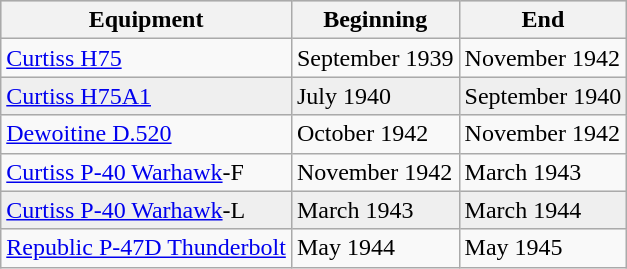<table class="wikitable">
<tr bgcolor="#CCCCCC">
<th>Equipment</th>
<th>Beginning</th>
<th>End</th>
</tr>
<tr -------->
<td><a href='#'>Curtiss H75</a></td>
<td>September 1939</td>
<td>November 1942</td>
</tr>
<tr bgcolor="#EFEFEF">
<td> <a href='#'>Curtiss H75A1</a></td>
<td>July 1940</td>
<td>September 1940</td>
</tr>
<tr -------->
<td> <a href='#'>Dewoitine D.520</a></td>
<td>October 1942</td>
<td>November 1942</td>
</tr>
<tr -------->
<td> <a href='#'>Curtiss P-40 Warhawk</a>-F</td>
<td>November 1942</td>
<td>March 1943</td>
</tr>
<tr bgcolor="#EFEFEF">
<td> <a href='#'>Curtiss P-40 Warhawk</a>-L</td>
<td>March 1943</td>
<td>March 1944</td>
</tr>
<tr -------->
<td><a href='#'>Republic P-47D Thunderbolt</a></td>
<td>May 1944</td>
<td>May 1945</td>
</tr>
</table>
